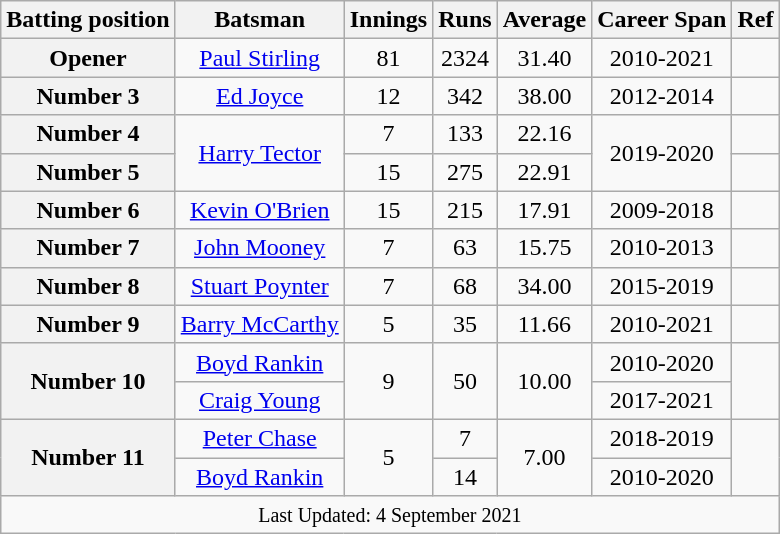<table class="wikitable sortable" style="text-align:center;">
<tr>
<th scope="col">Batting position</th>
<th scope="col">Batsman</th>
<th scope="col">Innings</th>
<th scope="col">Runs</th>
<th scope="col">Average</th>
<th scope="col">Career Span</th>
<th scope="col">Ref</th>
</tr>
<tr>
<th scope="row">Opener</th>
<td><a href='#'>Paul Stirling</a></td>
<td>81</td>
<td>2324</td>
<td>31.40</td>
<td>2010-2021</td>
<td></td>
</tr>
<tr>
<th scope="row">Number 3</th>
<td><a href='#'>Ed Joyce</a></td>
<td>12</td>
<td>342</td>
<td>38.00</td>
<td>2012-2014</td>
<td></td>
</tr>
<tr>
<th scope="row">Number 4</th>
<td rowspan=2><a href='#'>Harry Tector</a> </td>
<td>7</td>
<td>133</td>
<td>22.16</td>
<td rowspan=2>2019-2020</td>
<td></td>
</tr>
<tr>
<th scope="row">Number 5</th>
<td>15</td>
<td>275</td>
<td>22.91</td>
<td></td>
</tr>
<tr>
<th scope="row">Number 6</th>
<td><a href='#'>Kevin O'Brien</a> </td>
<td>15</td>
<td>215</td>
<td>17.91</td>
<td>2009-2018</td>
<td></td>
</tr>
<tr>
<th scope="row">Number 7</th>
<td><a href='#'>John Mooney</a></td>
<td>7</td>
<td>63</td>
<td>15.75</td>
<td>2010-2013</td>
<td></td>
</tr>
<tr>
<th scope="row">Number 8</th>
<td><a href='#'>Stuart Poynter</a></td>
<td>7</td>
<td>68</td>
<td>34.00</td>
<td>2015-2019</td>
<td></td>
</tr>
<tr>
<th scope="row">Number 9</th>
<td><a href='#'>Barry McCarthy</a> </td>
<td>5</td>
<td>35</td>
<td>11.66</td>
<td>2010-2021</td>
<td></td>
</tr>
<tr>
<th scope="row" rowspan=2>Number 10</th>
<td><a href='#'>Boyd Rankin</a></td>
<td rowspan=2>9</td>
<td rowspan=2>50</td>
<td rowspan=2>10.00</td>
<td>2010-2020</td>
<td rowspan=2></td>
</tr>
<tr>
<td><a href='#'>Craig Young</a></td>
<td>2017-2021</td>
</tr>
<tr>
<th scope="row" rowspan=2>Number 11</th>
<td><a href='#'>Peter Chase</a></td>
<td rowspan=2>5</td>
<td>7</td>
<td rowspan=2>7.00</td>
<td>2018-2019</td>
<td rowspan=2></td>
</tr>
<tr>
<td><a href='#'>Boyd Rankin</a></td>
<td>14</td>
<td>2010-2020</td>
</tr>
<tr>
<td colspan=7><small>Last Updated: 4 September 2021</small></td>
</tr>
</table>
